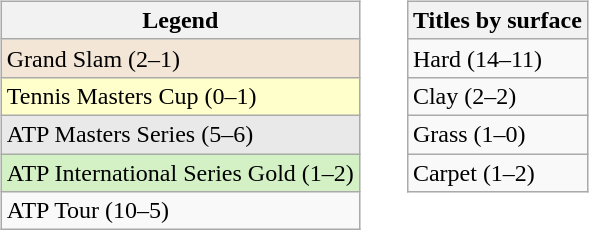<table width=43%>
<tr>
<td valign=top width=33% align=left><br><table class="wikitable">
<tr>
<th>Legend</th>
</tr>
<tr style="background:#f3e6d7;">
<td>Grand Slam (2–1)</td>
</tr>
<tr style="background:#ffc;">
<td>Tennis Masters Cup (0–1)</td>
</tr>
<tr style="background:#e9e9e9;">
<td>ATP Masters Series (5–6)</td>
</tr>
<tr style="background:#d4f1c5;">
<td>ATP International Series Gold (1–2)</td>
</tr>
<tr>
<td>ATP Tour (10–5)</td>
</tr>
</table>
</td>
<td valign=top width=33% align=left><br><table class="wikitable">
<tr>
<th>Titles by surface</th>
</tr>
<tr>
<td>Hard (14–11)</td>
</tr>
<tr>
<td>Clay (2–2)</td>
</tr>
<tr>
<td>Grass (1–0)</td>
</tr>
<tr>
<td>Carpet (1–2)</td>
</tr>
</table>
</td>
</tr>
</table>
